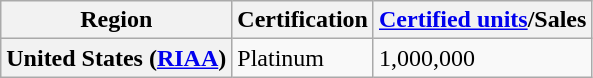<table class="wikitable sortable plainrowheaders">
<tr>
<th scope="col">Region</th>
<th scope="col">Certification</th>
<th scope="col"><a href='#'>Certified units</a>/Sales</th>
</tr>
<tr>
<th scope="row">United States (<a href='#'>RIAA</a>)</th>
<td>Platinum</td>
<td>1,000,000</td>
</tr>
</table>
